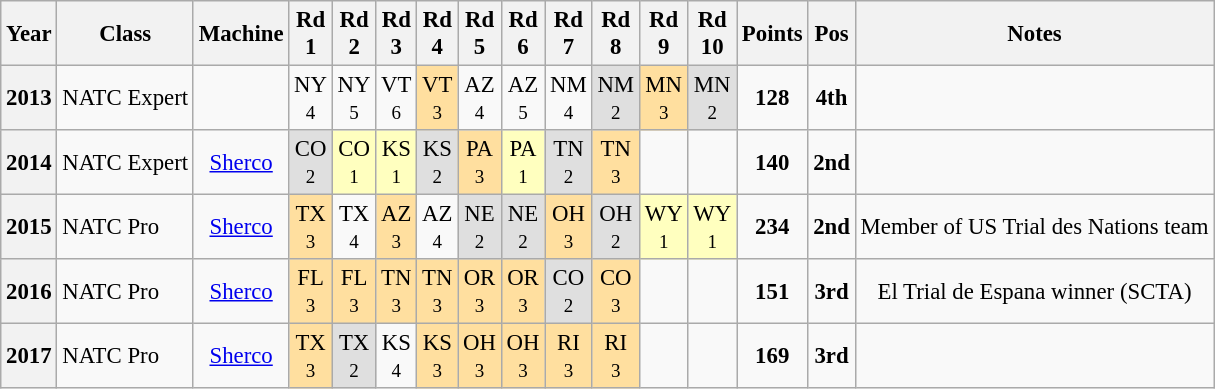<table class="wikitable" style="text-align:center; font-size:95%">
<tr valign="top">
<th valign="middle">Year</th>
<th valign="middle">Class</th>
<th valign="middle">Machine</th>
<th>Rd<br>1</th>
<th>Rd<br>2</th>
<th>Rd<br>3</th>
<th>Rd<br>4</th>
<th>Rd<br>5</th>
<th>Rd<br>6</th>
<th>Rd<br>7</th>
<th>Rd<br>8</th>
<th>Rd<br>9</th>
<th>Rd<br>10</th>
<th valign="middle">Points</th>
<th valign="middle">Pos</th>
<th valign="middle">Notes</th>
</tr>
<tr>
<th>2013</th>
<td align="left"> NATC Expert</td>
<td></td>
<td>NY<br><small>4</small></td>
<td>NY<br><small>5</small></td>
<td>VT<br><small>6</small></td>
<td style="background:#ffdf9f;">VT<br><small>3</small></td>
<td>AZ<br><small>4</small></td>
<td>AZ<br><small>5</small></td>
<td>NM<br><small>4</small></td>
<td style="background:#dfdfdf;">NM<br><small>2</small></td>
<td style="background:#ffdf9f;">MN<br><small>3</small></td>
<td style="background:#dfdfdf;">MN<br><small>2</small></td>
<td><strong>128</strong></td>
<td><strong> 4th</strong></td>
<td></td>
</tr>
<tr>
<th>2014</th>
<td align="left"> NATC Expert</td>
<td><a href='#'>Sherco</a></td>
<td style="background:#dfdfdf;">CO<br><small>2</small></td>
<td style="background:#ffffbf;">CO<br><small>1</small></td>
<td style="background:#ffffbf;">KS<br><small>1</small></td>
<td style="background:#dfdfdf;">KS<br><small>2</small></td>
<td style="background:#ffdf9f;">PA<br><small>3</small></td>
<td style="background:#ffffbf;">PA<br><small>1</small></td>
<td style="background:#dfdfdf;">TN<br><small>2</small></td>
<td style="background:#ffdf9f;">TN<br><small>3</small></td>
<td></td>
<td></td>
<td><strong>140</strong></td>
<td><strong>2nd</strong></td>
<td></td>
</tr>
<tr>
<th>2015</th>
<td align="left"> NATC Pro</td>
<td><a href='#'>Sherco</a></td>
<td style="background:#ffdf9f;">TX<br><small>3</small></td>
<td>TX<br><small>4</small></td>
<td style="background:#ffdf9f;">AZ<br><small>3</small></td>
<td>AZ<br><small>4</small></td>
<td style="background:#dfdfdf;">NE<br><small>2</small></td>
<td style="background:#dfdfdf;">NE<br><small>2</small></td>
<td style="background:#ffdf9f;">OH<br><small>3</small></td>
<td style="background:#dfdfdf;">OH<br><small>2</small></td>
<td style="background:#ffffbf;">WY<br><small>1</small></td>
<td style="background:#ffffbf;">WY<br><small>1</small></td>
<td><strong>234</strong></td>
<td><strong>2nd</strong></td>
<td>Member of US Trial des Nations team</td>
</tr>
<tr>
<th>2016</th>
<td align="left"> NATC Pro</td>
<td><a href='#'>Sherco</a></td>
<td style="background:#ffdf9f;">FL<br><small>3</small></td>
<td style="background:#ffdf9f;">FL<br><small>3</small></td>
<td style="background:#ffdf9f;">TN<br><small>3</small></td>
<td style="background:#ffdf9f;">TN<br><small>3</small></td>
<td style="background:#ffdf9f;">OR<br><small>3</small></td>
<td style="background:#ffdf9f;">OR<br><small>3</small></td>
<td style="background:#dfdfdf;">CO<br><small>2</small></td>
<td style="background:#ffdf9f;">CO<br><small>3</small></td>
<td></td>
<td></td>
<td><strong>151</strong></td>
<td><strong>3rd</strong></td>
<td>El Trial de Espana winner (SCTA) </td>
</tr>
<tr>
<th>2017</th>
<td align="left"> NATC Pro</td>
<td><a href='#'>Sherco</a></td>
<td style="background:#ffdf9f;">TX<br><small>3</small></td>
<td style="background:#dfdfdf;">TX<br><small>2</small></td>
<td>KS<br><small>4</small></td>
<td style="background:#ffdf9f;">KS<br><small>3</small></td>
<td style="background:#ffdf9f;">OH<br><small>3</small></td>
<td style="background:#ffdf9f;">OH<br><small>3</small></td>
<td style="background:#ffdf9f;">RI<br><small>3</small></td>
<td style="background:#ffdf9f;">RI<br><small>3</small></td>
<td></td>
<td></td>
<td><strong>169</strong></td>
<td><strong>3rd</strong></td>
<td></td>
</tr>
</table>
